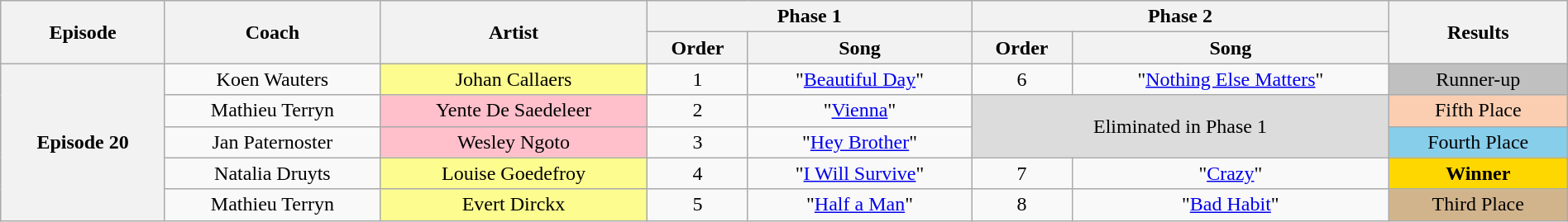<table class="wikitable" style="text-align:center; width:100%">
<tr>
<th rowspan="2">Episode</th>
<th rowspan="2">Coach</th>
<th rowspan="2">Artist</th>
<th colspan="2">Phase 1</th>
<th colspan="2">Phase 2</th>
<th rowspan="2">Results</th>
</tr>
<tr>
<th>Order</th>
<th>Song</th>
<th>Order</th>
<th>Song</th>
</tr>
<tr>
<th rowspan="5">Episode 20<br></th>
<td>Koen Wauters</td>
<td style="background:#fdfc8f">Johan Callaers</td>
<td>1</td>
<td>"<a href='#'>Beautiful Day</a>"</td>
<td>6</td>
<td>"<a href='#'>Nothing Else Matters</a>"</td>
<td style="background:silver">Runner-up</td>
</tr>
<tr>
<td>Mathieu Terryn</td>
<td style="background:pink">Yente De Saedeleer</td>
<td>2</td>
<td>"<a href='#'>Vienna</a>"</td>
<td colspan="2" rowspan="2" style="background:#DCDCDC">Eliminated in Phase 1</td>
<td style="background:#fbceb1">Fifth Place</td>
</tr>
<tr>
<td>Jan Paternoster</td>
<td style="background:pink">Wesley Ngoto</td>
<td>3</td>
<td>"<a href='#'>Hey Brother</a>"</td>
<td style="background:skyblue">Fourth Place</td>
</tr>
<tr>
<td>Natalia Druyts</td>
<td style="background:#fdfc8f">Louise Goedefroy</td>
<td>4</td>
<td>"<a href='#'>I Will Survive</a>"</td>
<td>7</td>
<td>"<a href='#'>Crazy</a>"</td>
<td style="background:gold"><strong>Winner</strong></td>
</tr>
<tr>
<td>Mathieu Terryn</td>
<td style="background:#fdfc8f">Evert Dirckx</td>
<td>5</td>
<td>"<a href='#'>Half a Man</a>"</td>
<td>8</td>
<td>"<a href='#'>Bad Habit</a>"</td>
<td style="background:tan">Third Place</td>
</tr>
</table>
